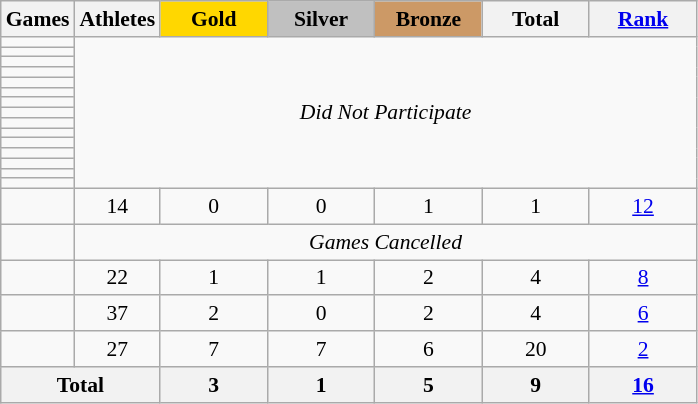<table class="wikitable sortable" style="text-align:center; font-size:90%;">
<tr>
<th>Games</th>
<th>Athletes</th>
<th style="background:gold; width:4.5em; font-weight:bold;">Gold</th>
<th style="background:silver; width:4.5em; font-weight:bold;">Silver</th>
<th style="background:#cc9966; width:4.5em; font-weight:bold;">Bronze</th>
<th style="width:4.5em; font-weight:bold;">Total</th>
<th style="width:4.5em; font-weight:bold;"><a href='#'>Rank</a></th>
</tr>
<tr>
<td align=left></td>
<td rowspan=15 colspan=6><em>Did Not Participate</em></td>
</tr>
<tr>
<td align=left></td>
</tr>
<tr>
<td align=left></td>
</tr>
<tr>
<td align=left></td>
</tr>
<tr>
<td align=left></td>
</tr>
<tr>
<td align=left></td>
</tr>
<tr>
<td align=left></td>
</tr>
<tr>
<td align=left></td>
</tr>
<tr>
<td align=left></td>
</tr>
<tr>
<td align=left></td>
</tr>
<tr>
<td align=left></td>
</tr>
<tr>
<td align=left></td>
</tr>
<tr>
<td align=left></td>
</tr>
<tr>
<td align=left></td>
</tr>
<tr>
<td align=left></td>
</tr>
<tr>
<td align=left></td>
<td>14</td>
<td>0</td>
<td>0</td>
<td>1</td>
<td>1</td>
<td><a href='#'>12</a></td>
</tr>
<tr>
<td align=left></td>
<td rowspan=1 colspan=6><em>Games Cancelled</em></td>
</tr>
<tr>
<td align=left></td>
<td>22</td>
<td>1</td>
<td>1</td>
<td>2</td>
<td>4</td>
<td><a href='#'>8</a></td>
</tr>
<tr>
<td align=left></td>
<td>37</td>
<td>2</td>
<td>0</td>
<td>2</td>
<td>4</td>
<td><a href='#'>6</a></td>
</tr>
<tr>
<td align=left></td>
<td>27</td>
<td>7</td>
<td>7</td>
<td>6</td>
<td>20</td>
<td><a href='#'>2</a></td>
</tr>
<tr>
<th colspan=2>Total</th>
<th>3</th>
<th>1</th>
<th>5</th>
<th>9</th>
<th><a href='#'>16</a></th>
</tr>
</table>
